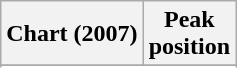<table class="wikitable sortable plainrowheaders">
<tr>
<th scope="col">Chart (2007)</th>
<th scope="col">Peak<br>position</th>
</tr>
<tr>
</tr>
<tr>
</tr>
<tr>
</tr>
<tr>
</tr>
<tr>
</tr>
</table>
